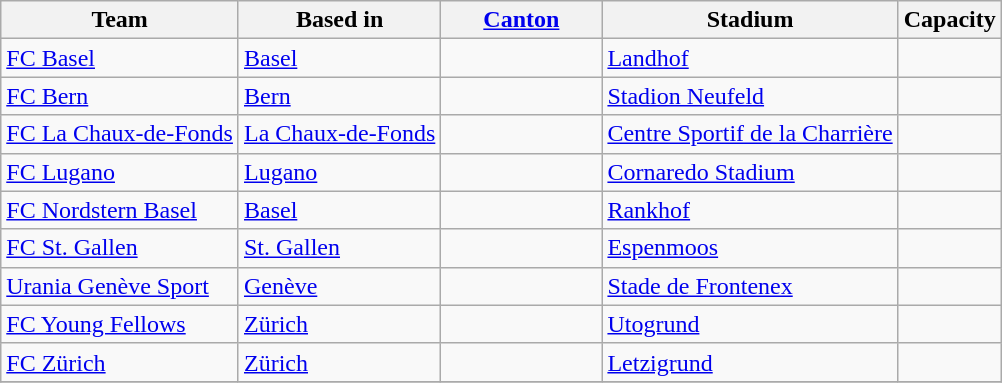<table class="wikitable sortable" style="text-align: left;">
<tr>
<th>Team</th>
<th>Based in</th>
<th width="100"><a href='#'>Canton</a></th>
<th>Stadium</th>
<th>Capacity</th>
</tr>
<tr>
<td><a href='#'>FC Basel</a></td>
<td><a href='#'>Basel</a></td>
<td></td>
<td><a href='#'>Landhof</a></td>
<td></td>
</tr>
<tr>
<td><a href='#'>FC Bern</a></td>
<td><a href='#'>Bern</a></td>
<td></td>
<td><a href='#'>Stadion Neufeld</a></td>
<td></td>
</tr>
<tr>
<td><a href='#'>FC La Chaux-de-Fonds</a></td>
<td><a href='#'>La Chaux-de-Fonds</a></td>
<td></td>
<td><a href='#'>Centre Sportif de la Charrière</a></td>
<td></td>
</tr>
<tr>
<td><a href='#'>FC Lugano</a></td>
<td><a href='#'>Lugano</a></td>
<td></td>
<td><a href='#'>Cornaredo Stadium</a></td>
<td></td>
</tr>
<tr>
<td><a href='#'>FC Nordstern Basel</a></td>
<td><a href='#'>Basel</a></td>
<td></td>
<td><a href='#'>Rankhof</a></td>
<td></td>
</tr>
<tr>
<td><a href='#'>FC St. Gallen</a></td>
<td><a href='#'>St. Gallen</a></td>
<td></td>
<td><a href='#'>Espenmoos</a></td>
<td></td>
</tr>
<tr>
<td><a href='#'>Urania Genève Sport</a></td>
<td><a href='#'>Genève</a></td>
<td></td>
<td><a href='#'>Stade de Frontenex</a></td>
<td></td>
</tr>
<tr>
<td><a href='#'>FC Young Fellows</a></td>
<td><a href='#'>Zürich</a></td>
<td></td>
<td><a href='#'>Utogrund</a></td>
<td></td>
</tr>
<tr>
<td><a href='#'>FC Zürich</a></td>
<td><a href='#'>Zürich</a></td>
<td></td>
<td><a href='#'>Letzigrund</a></td>
<td></td>
</tr>
<tr>
</tr>
</table>
